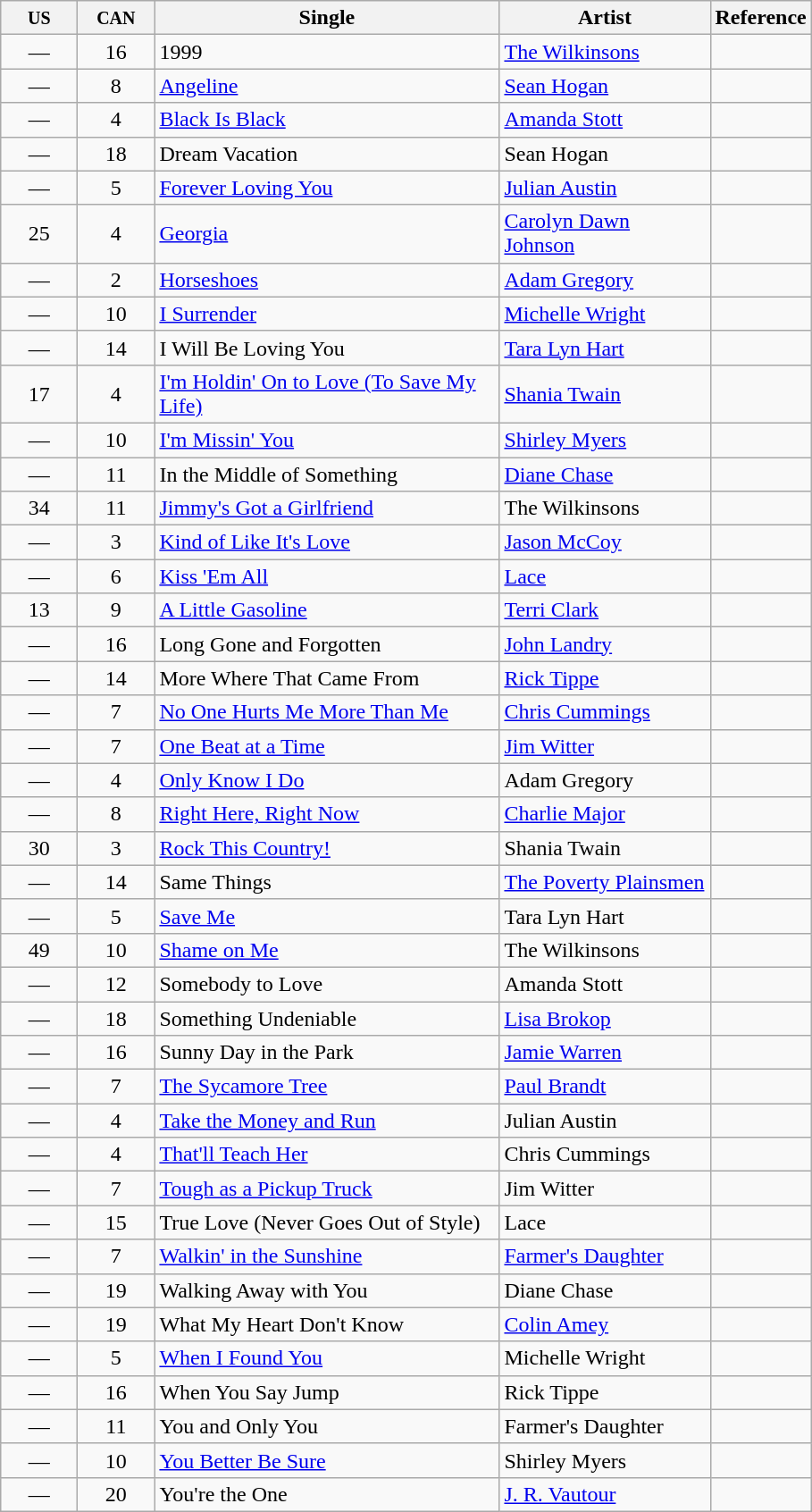<table class="sortable wikitable">
<tr>
<th width="50"><small>US</small></th>
<th width="50"><small>CAN</small></th>
<th width="250">Single</th>
<th width="150">Artist</th>
<th>Reference</th>
</tr>
<tr>
<td align="center">—</td>
<td align="center">16</td>
<td>1999</td>
<td><a href='#'>The Wilkinsons</a></td>
<td></td>
</tr>
<tr>
<td align="center">—</td>
<td align="center">8</td>
<td><a href='#'>Angeline</a></td>
<td><a href='#'>Sean Hogan</a></td>
<td></td>
</tr>
<tr>
<td align="center">—</td>
<td align="center">4</td>
<td><a href='#'>Black Is Black</a></td>
<td><a href='#'>Amanda Stott</a></td>
<td></td>
</tr>
<tr>
<td align="center">—</td>
<td align="center">18</td>
<td>Dream Vacation</td>
<td>Sean Hogan</td>
<td></td>
</tr>
<tr>
<td align="center">—</td>
<td align="center">5</td>
<td><a href='#'>Forever Loving You</a></td>
<td><a href='#'>Julian Austin</a></td>
<td></td>
</tr>
<tr>
<td align="center">25</td>
<td align="center">4</td>
<td><a href='#'>Georgia</a></td>
<td><a href='#'>Carolyn Dawn Johnson</a></td>
<td></td>
</tr>
<tr>
<td align="center">—</td>
<td align="center">2</td>
<td><a href='#'>Horseshoes</a></td>
<td><a href='#'>Adam Gregory</a></td>
<td></td>
</tr>
<tr>
<td align="center">—</td>
<td align="center">10</td>
<td><a href='#'>I Surrender</a></td>
<td><a href='#'>Michelle Wright</a></td>
<td></td>
</tr>
<tr>
<td align="center">—</td>
<td align="center">14</td>
<td>I Will Be Loving You</td>
<td><a href='#'>Tara Lyn Hart</a></td>
<td></td>
</tr>
<tr>
<td align="center">17</td>
<td align="center">4</td>
<td><a href='#'>I'm Holdin' On to Love (To Save My Life)</a></td>
<td><a href='#'>Shania Twain</a></td>
<td></td>
</tr>
<tr>
<td align="center">—</td>
<td align="center">10</td>
<td><a href='#'>I'm Missin' You</a></td>
<td><a href='#'>Shirley Myers</a></td>
<td></td>
</tr>
<tr>
<td align="center">—</td>
<td align="center">11</td>
<td>In the Middle of Something</td>
<td><a href='#'>Diane Chase</a></td>
<td></td>
</tr>
<tr>
<td align="center">34</td>
<td align="center">11</td>
<td><a href='#'>Jimmy's Got a Girlfriend</a></td>
<td>The Wilkinsons</td>
<td></td>
</tr>
<tr>
<td align="center">—</td>
<td align="center">3</td>
<td><a href='#'>Kind of Like It's Love</a></td>
<td><a href='#'>Jason McCoy</a></td>
<td></td>
</tr>
<tr>
<td align="center">—</td>
<td align="center">6</td>
<td><a href='#'>Kiss 'Em All</a></td>
<td><a href='#'>Lace</a></td>
<td></td>
</tr>
<tr>
<td align="center">13</td>
<td align="center">9</td>
<td><a href='#'>A Little Gasoline</a></td>
<td><a href='#'>Terri Clark</a></td>
<td></td>
</tr>
<tr>
<td align="center">—</td>
<td align="center">16</td>
<td>Long Gone and Forgotten</td>
<td><a href='#'>John Landry</a></td>
<td></td>
</tr>
<tr>
<td align="center">—</td>
<td align="center">14</td>
<td>More Where That Came From</td>
<td><a href='#'>Rick Tippe</a></td>
<td></td>
</tr>
<tr>
<td align="center">—</td>
<td align="center">7</td>
<td><a href='#'>No One Hurts Me More Than Me</a></td>
<td><a href='#'>Chris Cummings</a></td>
<td></td>
</tr>
<tr>
<td align="center">—</td>
<td align="center">7</td>
<td><a href='#'>One Beat at a Time</a></td>
<td><a href='#'>Jim Witter</a></td>
<td></td>
</tr>
<tr>
<td align="center">—</td>
<td align="center">4</td>
<td><a href='#'>Only Know I Do</a></td>
<td>Adam Gregory</td>
<td></td>
</tr>
<tr>
<td align="center">—</td>
<td align="center">8</td>
<td><a href='#'>Right Here, Right Now</a></td>
<td><a href='#'>Charlie Major</a></td>
<td></td>
</tr>
<tr>
<td align="center">30</td>
<td align="center">3</td>
<td><a href='#'>Rock This Country!</a></td>
<td>Shania Twain</td>
<td></td>
</tr>
<tr>
<td align="center">—</td>
<td align="center">14</td>
<td>Same Things</td>
<td><a href='#'>The Poverty Plainsmen</a></td>
<td></td>
</tr>
<tr>
<td align="center">—</td>
<td align="center">5</td>
<td><a href='#'>Save Me</a></td>
<td>Tara Lyn Hart</td>
<td></td>
</tr>
<tr>
<td align="center">49</td>
<td align="center">10</td>
<td><a href='#'>Shame on Me</a></td>
<td>The Wilkinsons</td>
<td></td>
</tr>
<tr>
<td align="center">—</td>
<td align="center">12</td>
<td>Somebody to Love</td>
<td>Amanda Stott</td>
<td></td>
</tr>
<tr>
<td align="center">—</td>
<td align="center">18</td>
<td>Something Undeniable</td>
<td><a href='#'>Lisa Brokop</a></td>
<td></td>
</tr>
<tr>
<td align="center">—</td>
<td align="center">16</td>
<td>Sunny Day in the Park</td>
<td><a href='#'>Jamie Warren</a></td>
<td></td>
</tr>
<tr>
<td align="center">—</td>
<td align="center">7</td>
<td><a href='#'>The Sycamore Tree</a></td>
<td><a href='#'>Paul Brandt</a></td>
<td></td>
</tr>
<tr>
<td align="center">—</td>
<td align="center">4</td>
<td><a href='#'>Take the Money and Run</a></td>
<td>Julian Austin</td>
<td></td>
</tr>
<tr>
<td align="center">—</td>
<td align="center">4</td>
<td><a href='#'>That'll Teach Her</a></td>
<td>Chris Cummings</td>
<td></td>
</tr>
<tr>
<td align="center">—</td>
<td align="center">7</td>
<td><a href='#'>Tough as a Pickup Truck</a></td>
<td>Jim Witter</td>
<td></td>
</tr>
<tr>
<td align="center">—</td>
<td align="center">15</td>
<td>True Love (Never Goes Out of Style)</td>
<td>Lace</td>
<td></td>
</tr>
<tr>
<td align="center">—</td>
<td align="center">7</td>
<td><a href='#'>Walkin' in the Sunshine</a></td>
<td><a href='#'>Farmer's Daughter</a></td>
<td></td>
</tr>
<tr>
<td align="center">—</td>
<td align="center">19</td>
<td>Walking Away with You</td>
<td>Diane Chase</td>
<td></td>
</tr>
<tr>
<td align="center">—</td>
<td align="center">19</td>
<td>What My Heart Don't Know</td>
<td><a href='#'>Colin Amey</a></td>
<td></td>
</tr>
<tr>
<td align="center">—</td>
<td align="center">5</td>
<td><a href='#'>When I Found You</a></td>
<td>Michelle Wright</td>
<td></td>
</tr>
<tr>
<td align="center">—</td>
<td align="center">16</td>
<td>When You Say Jump</td>
<td>Rick Tippe</td>
<td></td>
</tr>
<tr>
<td align="center">—</td>
<td align="center">11</td>
<td>You and Only You</td>
<td>Farmer's Daughter</td>
<td></td>
</tr>
<tr>
<td align="center">—</td>
<td align="center">10</td>
<td><a href='#'>You Better Be Sure</a></td>
<td>Shirley Myers</td>
<td></td>
</tr>
<tr>
<td align="center">—</td>
<td align="center">20</td>
<td>You're the One</td>
<td><a href='#'>J. R. Vautour</a></td>
<td></td>
</tr>
</table>
